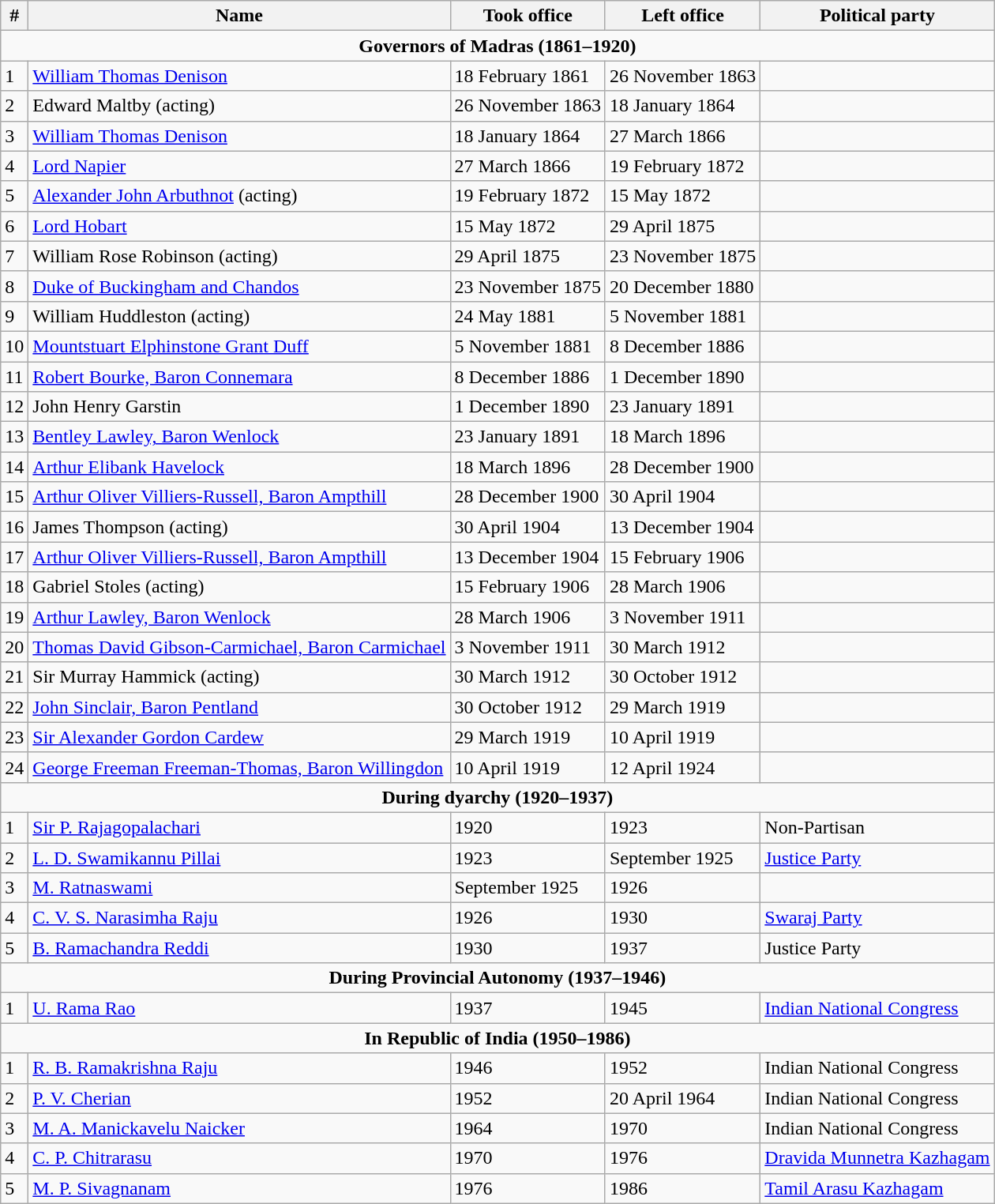<table class="wikitable">
<tr>
<th>#</th>
<th>Name</th>
<th>Took office</th>
<th>Left office</th>
<th>Political party</th>
</tr>
<tr>
<td colspan="5" align="center"><strong>Governors of Madras (1861–1920)</strong></td>
</tr>
<tr>
<td>1</td>
<td><a href='#'>William Thomas Denison</a></td>
<td>18 February 1861</td>
<td>26 November 1863</td>
<td></td>
</tr>
<tr>
<td>2</td>
<td>Edward Maltby (acting)</td>
<td>26 November 1863</td>
<td>18 January 1864</td>
<td></td>
</tr>
<tr>
<td>3</td>
<td><a href='#'>William Thomas Denison</a></td>
<td>18 January 1864</td>
<td>27 March 1866</td>
<td></td>
</tr>
<tr>
<td>4</td>
<td><a href='#'>Lord Napier</a></td>
<td>27 March 1866</td>
<td>19 February 1872</td>
<td></td>
</tr>
<tr>
<td>5</td>
<td><a href='#'>Alexander John Arbuthnot</a> (acting)</td>
<td>19 February 1872</td>
<td>15 May 1872</td>
<td></td>
</tr>
<tr>
<td>6</td>
<td><a href='#'>Lord Hobart</a></td>
<td>15 May 1872</td>
<td>29 April 1875</td>
<td></td>
</tr>
<tr>
<td>7</td>
<td>William Rose Robinson (acting)</td>
<td>29 April 1875</td>
<td>23 November 1875</td>
<td></td>
</tr>
<tr>
<td>8</td>
<td><a href='#'>Duke of Buckingham and Chandos</a></td>
<td>23 November 1875</td>
<td>20 December 1880</td>
<td></td>
</tr>
<tr>
<td>9</td>
<td>William Huddleston (acting)</td>
<td>24 May 1881</td>
<td>5 November 1881</td>
<td></td>
</tr>
<tr>
<td>10</td>
<td><a href='#'>Mountstuart Elphinstone Grant Duff</a></td>
<td>5 November 1881</td>
<td>8 December 1886</td>
<td></td>
</tr>
<tr>
<td>11</td>
<td><a href='#'>Robert Bourke, Baron Connemara</a></td>
<td>8 December 1886</td>
<td>1 December 1890</td>
<td></td>
</tr>
<tr>
<td>12</td>
<td>John Henry Garstin</td>
<td>1 December 1890</td>
<td>23 January 1891</td>
<td></td>
</tr>
<tr>
<td>13</td>
<td><a href='#'>Bentley Lawley, Baron Wenlock</a></td>
<td>23 January 1891</td>
<td>18 March 1896</td>
<td></td>
</tr>
<tr>
<td>14</td>
<td><a href='#'>Arthur Elibank Havelock</a></td>
<td>18 March 1896</td>
<td>28 December 1900</td>
<td></td>
</tr>
<tr>
<td>15</td>
<td><a href='#'>Arthur Oliver Villiers-Russell, Baron Ampthill</a></td>
<td>28 December 1900</td>
<td>30 April 1904</td>
<td></td>
</tr>
<tr>
<td>16</td>
<td>James Thompson (acting)</td>
<td>30 April 1904</td>
<td>13 December 1904</td>
<td></td>
</tr>
<tr>
<td>17</td>
<td><a href='#'>Arthur Oliver Villiers-Russell, Baron Ampthill</a></td>
<td>13 December 1904</td>
<td>15 February 1906</td>
<td></td>
</tr>
<tr>
<td>18</td>
<td>Gabriel Stoles (acting)</td>
<td>15 February 1906</td>
<td>28 March 1906</td>
<td></td>
</tr>
<tr>
<td>19</td>
<td><a href='#'>Arthur Lawley, Baron Wenlock</a></td>
<td>28 March 1906</td>
<td>3 November 1911</td>
<td></td>
</tr>
<tr>
<td>20</td>
<td><a href='#'>Thomas David Gibson-Carmichael, Baron Carmichael</a></td>
<td>3 November 1911</td>
<td>30 March 1912</td>
<td></td>
</tr>
<tr>
<td>21</td>
<td>Sir Murray Hammick (acting)</td>
<td>30 March 1912</td>
<td>30 October 1912</td>
<td></td>
</tr>
<tr>
<td>22</td>
<td><a href='#'>John Sinclair, Baron Pentland</a></td>
<td>30 October 1912</td>
<td>29 March 1919</td>
<td></td>
</tr>
<tr>
<td>23</td>
<td><a href='#'>Sir Alexander Gordon Cardew</a></td>
<td>29 March 1919</td>
<td>10 April 1919</td>
<td></td>
</tr>
<tr>
<td>24</td>
<td><a href='#'>George Freeman Freeman-Thomas, Baron Willingdon</a></td>
<td>10 April 1919</td>
<td>12 April 1924</td>
<td></td>
</tr>
<tr>
<td colspan="5" align="center"><strong>During dyarchy (1920–1937)</strong></td>
</tr>
<tr>
<td>1</td>
<td><a href='#'>Sir P. Rajagopalachari</a></td>
<td>1920</td>
<td>1923</td>
<td>Non-Partisan</td>
</tr>
<tr>
<td>2</td>
<td><a href='#'>L. D. Swamikannu Pillai</a></td>
<td>1923</td>
<td>September 1925</td>
<td><a href='#'>Justice Party</a></td>
</tr>
<tr>
<td>3</td>
<td><a href='#'>M. Ratnaswami</a></td>
<td>September 1925</td>
<td>1926</td>
<td></td>
</tr>
<tr>
<td>4</td>
<td><a href='#'>C. V. S. Narasimha Raju</a></td>
<td>1926</td>
<td>1930</td>
<td><a href='#'>Swaraj Party</a></td>
</tr>
<tr>
<td>5</td>
<td><a href='#'>B. Ramachandra Reddi</a></td>
<td>1930</td>
<td>1937</td>
<td>Justice Party</td>
</tr>
<tr>
<td colspan="5" align="center"><strong>During Provincial Autonomy (1937–1946)</strong></td>
</tr>
<tr>
<td>1</td>
<td><a href='#'>U. Rama Rao</a></td>
<td>1937</td>
<td>1945</td>
<td><a href='#'>Indian National Congress</a></td>
</tr>
<tr>
<td colspan="5" align="center"><strong>In Republic of India (1950–1986)</strong></td>
</tr>
<tr>
<td>1</td>
<td><a href='#'>R. B. Ramakrishna Raju</a></td>
<td>1946</td>
<td>1952</td>
<td>Indian National Congress</td>
</tr>
<tr>
<td>2</td>
<td><a href='#'>P. V. Cherian</a></td>
<td>1952</td>
<td>20 April 1964</td>
<td>Indian National Congress</td>
</tr>
<tr>
<td>3</td>
<td><a href='#'>M. A. Manickavelu Naicker</a></td>
<td>1964</td>
<td>1970</td>
<td>Indian National Congress</td>
</tr>
<tr>
<td>4</td>
<td><a href='#'>C. P. Chitrarasu</a></td>
<td>1970</td>
<td>1976</td>
<td><a href='#'>Dravida Munnetra Kazhagam</a></td>
</tr>
<tr>
<td>5</td>
<td><a href='#'>M. P. Sivagnanam</a></td>
<td>1976</td>
<td>1986</td>
<td><a href='#'>Tamil Arasu Kazhagam</a></td>
</tr>
</table>
